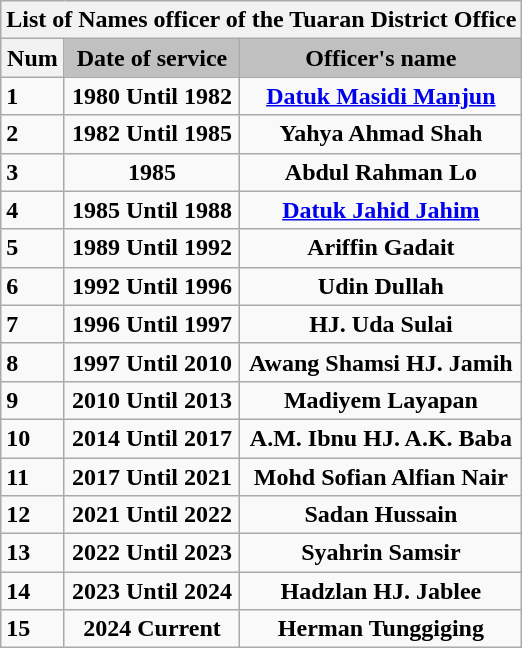<table class="wikitable" width="auto" style="text-align: center">
<tr>
<th colspan="6">List of Names officer of the Tuaran District Office</th>
</tr>
<tr style="background:#efefef;">
<th><strong>Num</strong></th>
<td style="background: silver"><strong>Date of service</strong></td>
<td style="background: silver"><strong>Officer's name</strong></td>
</tr>
<tr>
<td style="text-align:left;"><strong>1</strong></td>
<td style="text-align:center;"><strong>1980 Until 1982</strong></td>
<td style="text-align:center;"><strong><a href='#'>Datuk Masidi Manjun</a></strong></td>
</tr>
<tr>
<td style="text-align:left;"><strong>2</strong></td>
<td style="text-align:center;"><strong>1982 Until 1985</strong></td>
<td style="text-align:center;"><strong>Yahya Ahmad Shah</strong></td>
</tr>
<tr>
<td style="text-align:left;"><strong>3</strong></td>
<td style="text-align:center;"><strong>1985</strong></td>
<td style="text-align:center;"><strong>Abdul Rahman Lo</strong></td>
</tr>
<tr>
<td style="text-align:left;"><strong>4</strong></td>
<td style="text-align:center;"><strong>1985 Until 1988</strong></td>
<td style="text-align:center;"><strong><a href='#'>Datuk Jahid Jahim</a></strong></td>
</tr>
<tr>
<td style="text-align:left;"><strong>5</strong></td>
<td style="text-align:center;"><strong>1989 Until 1992</strong></td>
<td style="text-align:center;"><strong>Ariffin Gadait</strong></td>
</tr>
<tr>
<td style="text-align:left;"><strong>6</strong></td>
<td style="text-align:center;"><strong>1992 Until 1996</strong></td>
<td style="text-align:center;"><strong>Udin Dullah</strong></td>
</tr>
<tr>
<td style="text-align:left;"><strong>7</strong></td>
<td style="text-align:center;"><strong>1996 Until 1997</strong></td>
<td style="text-align:center;"><strong>HJ. Uda Sulai</strong></td>
</tr>
<tr>
<td style="text-align:left;"><strong>8</strong></td>
<td style="text-align:center;"><strong>1997 Until 2010</strong></td>
<td style="text-align:center;"><strong>Awang Shamsi HJ. Jamih</strong></td>
</tr>
<tr>
<td style="text-align:left;"><strong>9</strong></td>
<td style="text-align:center;"><strong>2010 Until 2013</strong></td>
<td style="text-align:center;"><strong>Madiyem Layapan</strong></td>
</tr>
<tr>
<td style="text-align:left;"><strong>10</strong></td>
<td style="text-align:center;"><strong>2014 Until 2017</strong></td>
<td style="text-align:center;"><strong>A.M. Ibnu HJ. A.K. Baba</strong></td>
</tr>
<tr>
<td style="text-align:left;"><strong>11</strong></td>
<td style="text-align:center;"><strong>2017 Until 2021</strong></td>
<td style="text-align:center;"><strong>Mohd Sofian Alfian Nair</strong></td>
</tr>
<tr>
<td style="text-align:left;"><strong>12</strong></td>
<td style="text-align:center;"><strong>2021 Until 2022</strong></td>
<td style="text-align:center;"><strong>Sadan Hussain</strong></td>
</tr>
<tr>
<td style="text-align:left;"><strong>13</strong></td>
<td style="text-align:center;"><strong>2022 Until 2023</strong></td>
<td style="text-align:center;"><strong>Syahrin Samsir</strong></td>
</tr>
<tr>
<td style="text-align:left;"><strong>14</strong></td>
<td style="text-align:center;"><strong>2023 Until 2024</strong></td>
<td style="text-align:center;"><strong>Hadzlan HJ. Jablee</strong></td>
</tr>
<tr>
<td style="text-align:left;"><strong>15</strong></td>
<td style="text-align:center;"><strong>2024 Current</strong></td>
<td style="text-align:center;"><strong>Herman Tunggiging</strong></td>
</tr>
</table>
